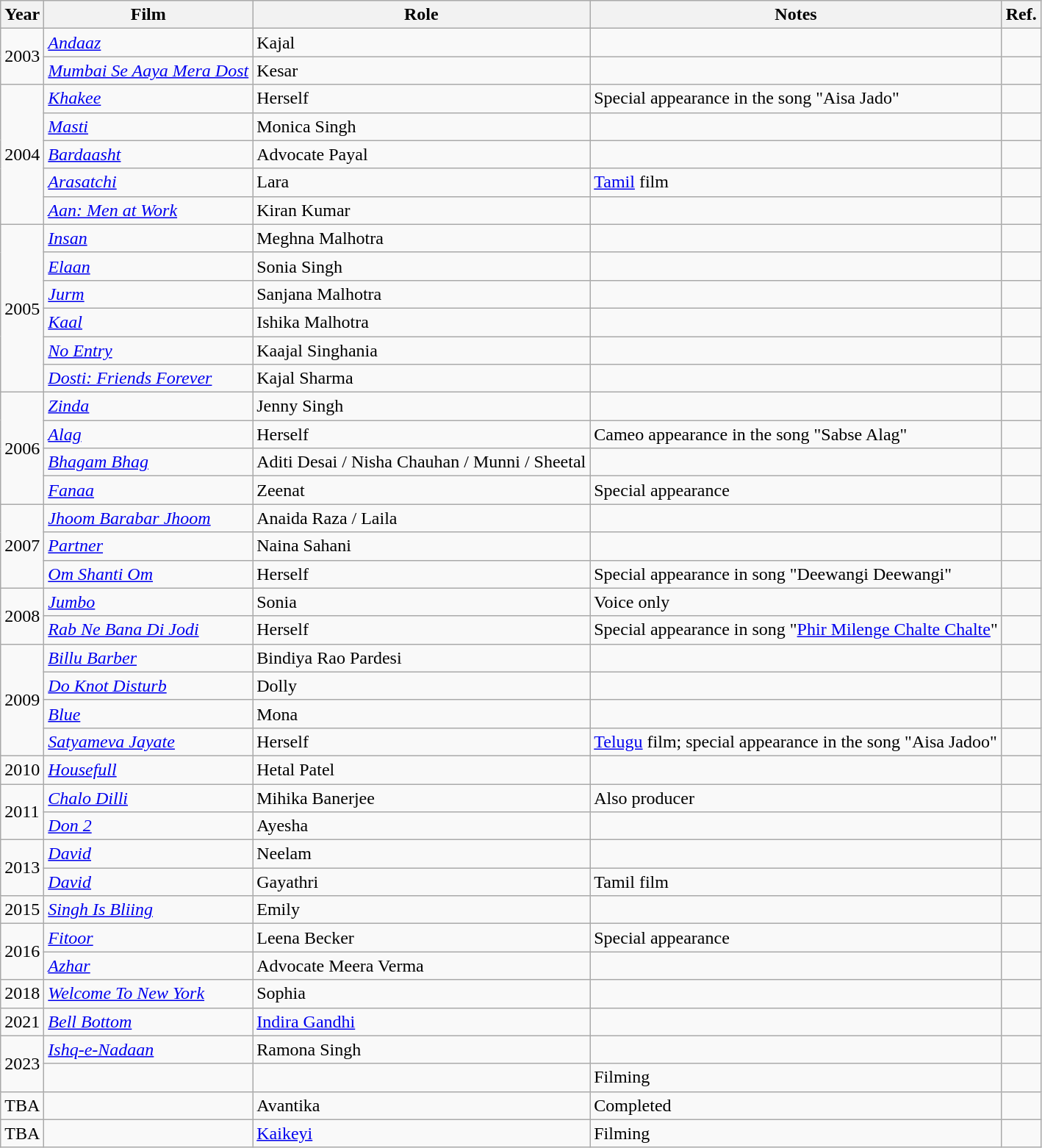<table class="wikitable sortable">
<tr>
<th>Year</th>
<th>Film</th>
<th>Role</th>
<th class="unsortable">Notes</th>
<th class="unsortable">Ref.</th>
</tr>
<tr>
<td rowspan="2">2003</td>
<td><em><a href='#'>Andaaz</a></em></td>
<td>Kajal</td>
<td></td>
<td></td>
</tr>
<tr>
<td><em><a href='#'>Mumbai Se Aaya Mera Dost</a></em></td>
<td>Kesar</td>
<td></td>
<td></td>
</tr>
<tr>
<td rowspan="5">2004</td>
<td><em><a href='#'>Khakee</a></em></td>
<td>Herself</td>
<td>Special appearance in the song "Aisa Jado"</td>
<td></td>
</tr>
<tr>
<td><em><a href='#'>Masti</a></em></td>
<td>Monica Singh</td>
<td></td>
<td></td>
</tr>
<tr>
<td><em><a href='#'>Bardaasht</a></em></td>
<td>Advocate Payal</td>
<td></td>
<td></td>
</tr>
<tr>
<td><em><a href='#'>Arasatchi</a></em></td>
<td>Lara</td>
<td><a href='#'>Tamil</a> film</td>
<td></td>
</tr>
<tr>
<td><em><a href='#'>Aan: Men at Work</a></em></td>
<td>Kiran Kumar</td>
<td></td>
<td></td>
</tr>
<tr>
<td rowspan="6">2005</td>
<td><em><a href='#'>Insan</a></em></td>
<td>Meghna Malhotra</td>
<td></td>
<td></td>
</tr>
<tr>
<td><em><a href='#'>Elaan</a></em></td>
<td>Sonia Singh</td>
<td></td>
<td></td>
</tr>
<tr>
<td><em><a href='#'>Jurm</a></em></td>
<td>Sanjana Malhotra</td>
<td></td>
<td></td>
</tr>
<tr>
<td><em><a href='#'>Kaal</a></em></td>
<td>Ishika Malhotra</td>
<td></td>
<td></td>
</tr>
<tr>
<td><em><a href='#'>No Entry</a></em></td>
<td>Kaajal Singhania</td>
<td></td>
<td></td>
</tr>
<tr>
<td><em><a href='#'>Dosti: Friends Forever</a></em></td>
<td>Kajal Sharma</td>
<td></td>
<td></td>
</tr>
<tr>
<td rowspan="4">2006</td>
<td><em><a href='#'>Zinda</a></em></td>
<td>Jenny Singh</td>
<td></td>
<td></td>
</tr>
<tr>
<td><em><a href='#'>Alag</a></em></td>
<td>Herself</td>
<td>Cameo appearance in the song "Sabse Alag"</td>
<td></td>
</tr>
<tr>
<td><em><a href='#'>Bhagam Bhag</a></em></td>
<td>Aditi Desai / Nisha Chauhan / Munni / Sheetal</td>
<td></td>
<td></td>
</tr>
<tr>
<td><em><a href='#'>Fanaa</a></em></td>
<td>Zeenat</td>
<td>Special appearance</td>
<td></td>
</tr>
<tr>
<td rowspan="3">2007</td>
<td><em><a href='#'>Jhoom Barabar Jhoom</a></em></td>
<td>Anaida Raza / Laila</td>
<td></td>
<td></td>
</tr>
<tr>
<td><em><a href='#'>Partner</a></em></td>
<td>Naina Sahani</td>
<td></td>
<td></td>
</tr>
<tr>
<td><em><a href='#'>Om Shanti Om</a></em></td>
<td>Herself</td>
<td>Special appearance in song "Deewangi Deewangi"</td>
<td></td>
</tr>
<tr>
<td rowspan="2">2008</td>
<td><em><a href='#'>Jumbo</a></em></td>
<td>Sonia</td>
<td>Voice only</td>
<td></td>
</tr>
<tr>
<td><em><a href='#'>Rab Ne Bana Di Jodi</a></em></td>
<td>Herself</td>
<td>Special appearance in song "<a href='#'>Phir Milenge Chalte Chalte</a>"</td>
<td></td>
</tr>
<tr>
<td rowspan="4">2009</td>
<td><em><a href='#'>Billu Barber</a></em></td>
<td>Bindiya Rao Pardesi</td>
<td></td>
<td></td>
</tr>
<tr>
<td><em><a href='#'>Do Knot Disturb</a></em></td>
<td>Dolly</td>
<td></td>
<td></td>
</tr>
<tr>
<td><em><a href='#'>Blue</a></em></td>
<td>Mona</td>
<td></td>
<td></td>
</tr>
<tr>
<td><em><a href='#'>Satyameva Jayate</a></em></td>
<td>Herself</td>
<td><a href='#'>Telugu</a> film; special appearance in the song "Aisa Jadoo"</td>
<td></td>
</tr>
<tr>
<td>2010</td>
<td><em><a href='#'>Housefull</a></em></td>
<td>Hetal Patel</td>
<td></td>
<td></td>
</tr>
<tr>
<td rowspan="2">2011</td>
<td><em><a href='#'>Chalo Dilli</a></em></td>
<td>Mihika Banerjee</td>
<td>Also producer</td>
<td></td>
</tr>
<tr>
<td><em><a href='#'>Don 2</a></em></td>
<td>Ayesha</td>
<td></td>
<td></td>
</tr>
<tr>
<td rowspan="2">2013</td>
<td><em><a href='#'>David</a></em></td>
<td>Neelam</td>
<td></td>
<td></td>
</tr>
<tr>
<td><em><a href='#'>David</a></em></td>
<td>Gayathri</td>
<td>Tamil film</td>
<td></td>
</tr>
<tr>
<td>2015</td>
<td><em><a href='#'>Singh Is Bliing</a></em></td>
<td>Emily</td>
<td></td>
<td></td>
</tr>
<tr>
<td rowspan="2">2016</td>
<td><em><a href='#'>Fitoor</a> </em></td>
<td>Leena Becker</td>
<td>Special appearance</td>
<td></td>
</tr>
<tr>
<td><em><a href='#'>Azhar</a></em></td>
<td>Advocate Meera Verma</td>
<td></td>
<td></td>
</tr>
<tr>
<td>2018</td>
<td><em><a href='#'>Welcome To New York</a></em></td>
<td>Sophia</td>
<td></td>
<td></td>
</tr>
<tr>
<td>2021</td>
<td><em><a href='#'>Bell Bottom</a></em></td>
<td><a href='#'>Indira Gandhi</a></td>
<td></td>
<td></td>
</tr>
<tr>
<td rowspan="2">2023</td>
<td><em><a href='#'>Ishq-e-Nadaan</a></em></td>
<td>Ramona Singh</td>
<td></td>
<td></td>
</tr>
<tr>
<td></td>
<td></td>
<td>Filming</td>
<td></td>
</tr>
<tr>
<td>TBA</td>
<td></td>
<td>Avantika</td>
<td>Completed</td>
<td></td>
</tr>
<tr>
<td>TBA</td>
<td></td>
<td><a href='#'>Kaikeyi</a></td>
<td>Filming</td>
<td></td>
</tr>
</table>
